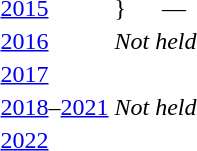<table>
<tr>
<td><a href='#'>2015</a></td>
<td>}</td>
<td></td>
<td align=center>—</td>
</tr>
<tr>
<td><a href='#'>2016</a></td>
<td colspan=3 align=center><em>Not held</em></td>
</tr>
<tr>
<td><a href='#'>2017</a></td>
<td></td>
<td></td>
<td></td>
</tr>
<tr>
<td><a href='#'>2018</a>–<a href='#'>2021</a></td>
<td colspan=3 align=center><em>Not held</em></td>
</tr>
<tr>
<td><a href='#'>2022</a></td>
<td></td>
<td></td>
<td></td>
</tr>
</table>
